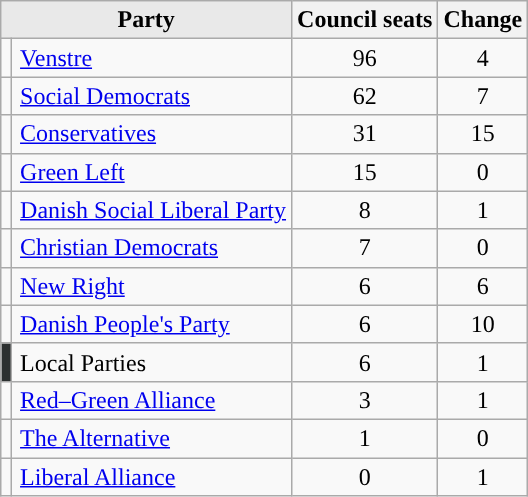<table class="wikitable">
<tr>
<th style="background-color:#E9E9E9" colspan="2">Party</th>
<th style="background-color":#E9E9E9">Council seats</th>
<th style="background-color":#E9E9E9">Change</th>
</tr>
<tr>
<td style="background:"></td>
<td style="padding-left:5px;"><a href='#'>Venstre</a></td>
<td align="center">96</td>
<td align="center"> 4</td>
</tr>
<tr>
<td style="background:"></td>
<td style="padding-left:5px;"><a href='#'>Social Democrats</a></td>
<td align="center">62</td>
<td align="center"> 7</td>
</tr>
<tr>
<td style="background:"></td>
<td style="padding-left:5px;"><a href='#'>Conservatives</a></td>
<td align="center">31</td>
<td align="center"> 15</td>
</tr>
<tr>
<td style="background:"></td>
<td style="padding-left:5px;"><a href='#'>Green Left</a></td>
<td align="center">15</td>
<td align="center"> 0</td>
</tr>
<tr>
<td style="background:"></td>
<td style="padding-left:5px;"><a href='#'>Danish Social Liberal Party</a></td>
<td align="center">8</td>
<td align="center"> 1</td>
</tr>
<tr>
<td style="background:"></td>
<td style="padding-left:5px;"><a href='#'>Christian Democrats</a></td>
<td align="center">7</td>
<td align="center"> 0</td>
</tr>
<tr>
<td style="background:"></td>
<td style="padding-left:5px;"><a href='#'>New Right</a></td>
<td align="center">6</td>
<td align="center"> 6</td>
</tr>
<tr>
<td style="background:"></td>
<td style="padding-left:5px;"><a href='#'>Danish People's Party</a></td>
<td align="center">6</td>
<td align="center"> 10</td>
</tr>
<tr>
<td style="background:#2c3030; text-align:center;"></td>
<td style="padding-left:5px;">Local Parties</td>
<td align="center">6</td>
<td align="center"> 1</td>
</tr>
<tr>
<td style="background:"></td>
<td style="padding-left:5px;"><a href='#'>Red–Green Alliance</a></td>
<td align="center">3</td>
<td align="center"> 1</td>
</tr>
<tr>
<td style="background:"></td>
<td style="padding-left:5px;"><a href='#'>The Alternative</a></td>
<td align="center">1</td>
<td align="center"> 0</td>
</tr>
<tr>
<td style="background:"></td>
<td style="padding-left:5px;"><a href='#'>Liberal Alliance</a></td>
<td align="center">0</td>
<td align="center"> 1</td>
</tr>
</table>
